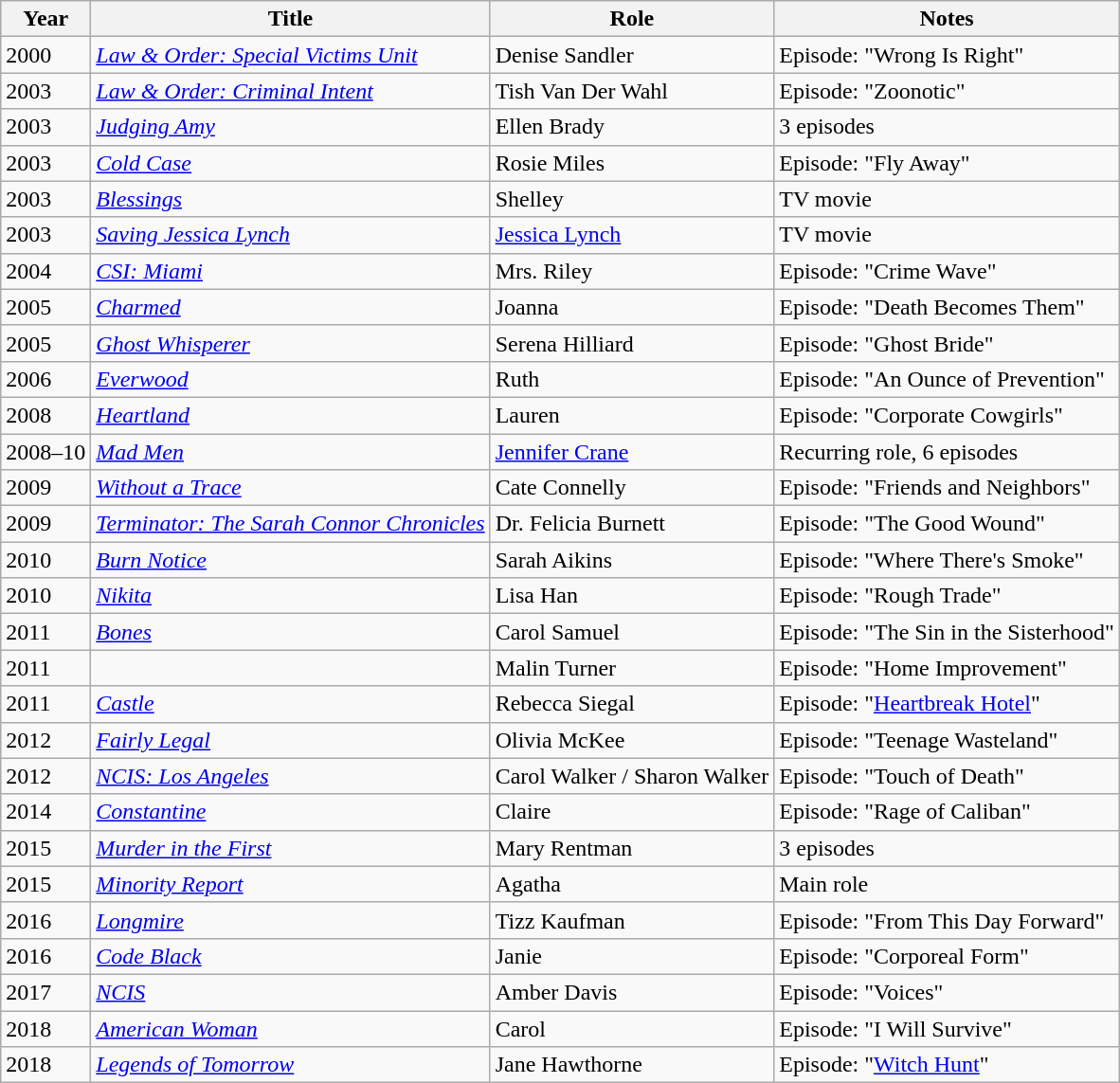<table class="wikitable sortable">
<tr>
<th>Year</th>
<th>Title</th>
<th>Role</th>
<th class="unsortable">Notes</th>
</tr>
<tr>
<td>2000</td>
<td><em><a href='#'>Law & Order: Special Victims Unit</a></em></td>
<td>Denise Sandler</td>
<td>Episode: "Wrong Is Right"</td>
</tr>
<tr>
<td>2003</td>
<td><em><a href='#'>Law & Order: Criminal Intent</a></em></td>
<td>Tish Van Der Wahl</td>
<td>Episode: "Zoonotic"</td>
</tr>
<tr>
<td>2003</td>
<td><em><a href='#'>Judging Amy</a></em></td>
<td>Ellen Brady</td>
<td>3 episodes</td>
</tr>
<tr>
<td>2003</td>
<td><em><a href='#'>Cold Case</a></em></td>
<td>Rosie Miles</td>
<td>Episode: "Fly Away"</td>
</tr>
<tr>
<td>2003</td>
<td><em><a href='#'>Blessings</a></em></td>
<td>Shelley</td>
<td>TV movie</td>
</tr>
<tr>
<td>2003</td>
<td><em><a href='#'>Saving Jessica Lynch</a></em></td>
<td><a href='#'>Jessica Lynch</a></td>
<td>TV movie</td>
</tr>
<tr>
<td>2004</td>
<td><em><a href='#'>CSI: Miami</a></em></td>
<td>Mrs. Riley</td>
<td>Episode: "Crime Wave"</td>
</tr>
<tr>
<td>2005</td>
<td><em><a href='#'>Charmed</a></em></td>
<td>Joanna</td>
<td>Episode: "Death Becomes Them"</td>
</tr>
<tr>
<td>2005</td>
<td><em><a href='#'>Ghost Whisperer</a></em></td>
<td>Serena Hilliard</td>
<td>Episode: "Ghost Bride"</td>
</tr>
<tr>
<td>2006</td>
<td><em><a href='#'>Everwood</a></em></td>
<td>Ruth</td>
<td>Episode: "An Ounce of Prevention"</td>
</tr>
<tr>
<td>2008</td>
<td><em><a href='#'>Heartland</a></em></td>
<td>Lauren</td>
<td>Episode: "Corporate Cowgirls"</td>
</tr>
<tr>
<td>2008–10</td>
<td><em><a href='#'>Mad Men</a></em></td>
<td><a href='#'>Jennifer Crane</a></td>
<td>Recurring role, 6 episodes</td>
</tr>
<tr>
<td>2009</td>
<td><em><a href='#'>Without a Trace</a></em></td>
<td>Cate Connelly</td>
<td>Episode: "Friends and Neighbors"</td>
</tr>
<tr>
<td>2009</td>
<td><em><a href='#'>Terminator: The Sarah Connor Chronicles</a></em></td>
<td>Dr. Felicia Burnett</td>
<td>Episode: "The Good Wound"</td>
</tr>
<tr>
<td>2010</td>
<td><em><a href='#'>Burn Notice</a></em></td>
<td>Sarah Aikins</td>
<td>Episode: "Where There's Smoke"</td>
</tr>
<tr>
<td>2010</td>
<td><em><a href='#'>Nikita</a></em></td>
<td>Lisa Han</td>
<td>Episode: "Rough Trade"</td>
</tr>
<tr>
<td>2011</td>
<td><em><a href='#'>Bones</a></em></td>
<td>Carol Samuel</td>
<td>Episode: "The Sin in the Sisterhood"</td>
</tr>
<tr>
<td>2011</td>
<td><em></em></td>
<td>Malin Turner</td>
<td>Episode: "Home Improvement"</td>
</tr>
<tr>
<td>2011</td>
<td><em><a href='#'>Castle</a></em></td>
<td>Rebecca Siegal</td>
<td>Episode: "<a href='#'>Heartbreak Hotel</a>"</td>
</tr>
<tr>
<td>2012</td>
<td><em><a href='#'>Fairly Legal</a></em></td>
<td>Olivia McKee</td>
<td>Episode: "Teenage Wasteland"</td>
</tr>
<tr>
<td>2012</td>
<td><em><a href='#'>NCIS: Los Angeles</a></em></td>
<td>Carol Walker / Sharon Walker</td>
<td>Episode: "Touch of Death"</td>
</tr>
<tr>
<td>2014</td>
<td><em><a href='#'>Constantine</a></em></td>
<td>Claire</td>
<td>Episode: "Rage of Caliban"</td>
</tr>
<tr>
<td>2015</td>
<td><em><a href='#'>Murder in the First</a></em></td>
<td>Mary Rentman</td>
<td>3 episodes</td>
</tr>
<tr>
<td>2015</td>
<td><em><a href='#'>Minority Report</a></em></td>
<td>Agatha</td>
<td>Main role</td>
</tr>
<tr>
<td>2016</td>
<td><em><a href='#'>Longmire</a></em></td>
<td>Tizz Kaufman</td>
<td>Episode: "From This Day Forward"</td>
</tr>
<tr>
<td>2016</td>
<td><em><a href='#'>Code Black</a></em></td>
<td>Janie</td>
<td>Episode: "Corporeal Form"</td>
</tr>
<tr>
<td>2017</td>
<td><em><a href='#'>NCIS</a></em></td>
<td>Amber Davis</td>
<td>Episode: "Voices"</td>
</tr>
<tr>
<td>2018</td>
<td><em><a href='#'>American Woman</a></em></td>
<td>Carol</td>
<td>Episode: "I Will Survive"</td>
</tr>
<tr>
<td>2018</td>
<td><em><a href='#'>Legends of Tomorrow</a></em></td>
<td>Jane Hawthorne</td>
<td>Episode: "<a href='#'>Witch Hunt</a>"</td>
</tr>
</table>
